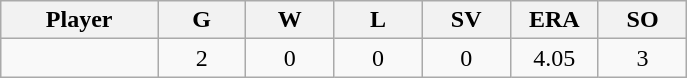<table class="wikitable sortable">
<tr>
<th bgcolor="#DDDDFF" width="16%">Player</th>
<th bgcolor="#DDDDFF" width="9%">G</th>
<th bgcolor="#DDDDFF" width="9%">W</th>
<th bgcolor="#DDDDFF" width="9%">L</th>
<th bgcolor="#DDDDFF" width="9%">SV</th>
<th bgcolor="#DDDDFF" width="9%">ERA</th>
<th bgcolor="#DDDDFF" width="9%">SO</th>
</tr>
<tr align="center">
<td></td>
<td>2</td>
<td>0</td>
<td>0</td>
<td>0</td>
<td>4.05</td>
<td>3</td>
</tr>
</table>
